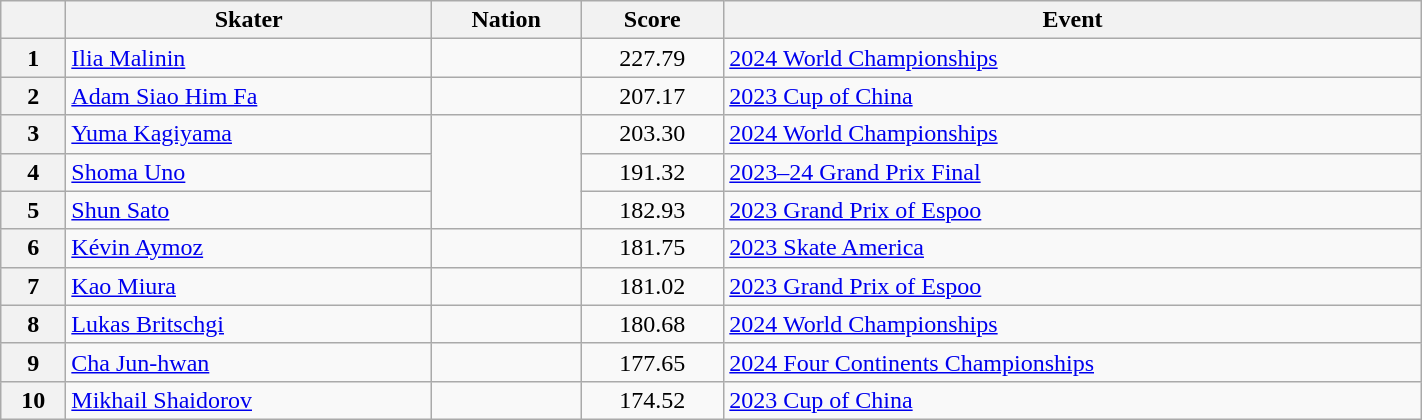<table class="wikitable unsortable" style="text-align:left; width:75%">
<tr>
<th scope="col"></th>
<th scope="col">Skater</th>
<th scope="col">Nation</th>
<th scope="col">Score</th>
<th scope="col">Event</th>
</tr>
<tr>
<th scope="row">1</th>
<td><a href='#'>Ilia Malinin</a></td>
<td></td>
<td style="text-align:center;">227.79</td>
<td><a href='#'>2024 World Championships</a></td>
</tr>
<tr>
<th scope="row">2</th>
<td><a href='#'>Adam Siao Him Fa</a></td>
<td></td>
<td style="text-align:center;">207.17</td>
<td><a href='#'>2023 Cup of China</a></td>
</tr>
<tr>
<th scope="row">3</th>
<td><a href='#'>Yuma Kagiyama</a></td>
<td rowspan="3"></td>
<td style="text-align:center;">203.30</td>
<td><a href='#'>2024 World Championships</a></td>
</tr>
<tr>
<th scope="row">4</th>
<td><a href='#'>Shoma Uno</a></td>
<td style="text-align:center;">191.32</td>
<td><a href='#'>2023–24 Grand Prix Final</a></td>
</tr>
<tr>
<th scope="row">5</th>
<td><a href='#'>Shun Sato</a></td>
<td style="text-align:center;">182.93</td>
<td><a href='#'>2023 Grand Prix of Espoo</a></td>
</tr>
<tr>
<th scope="row">6</th>
<td><a href='#'>Kévin Aymoz</a></td>
<td></td>
<td style="text-align:center;">181.75</td>
<td><a href='#'>2023 Skate America</a></td>
</tr>
<tr>
<th scope="row">7</th>
<td><a href='#'>Kao Miura</a></td>
<td></td>
<td style="text-align:center;">181.02</td>
<td><a href='#'>2023 Grand Prix of Espoo</a></td>
</tr>
<tr>
<th scope="row">8</th>
<td><a href='#'>Lukas Britschgi</a></td>
<td></td>
<td style="text-align:center">180.68</td>
<td><a href='#'>2024 World Championships</a></td>
</tr>
<tr>
<th scope="row">9</th>
<td><a href='#'>Cha Jun-hwan</a></td>
<td></td>
<td style="text-align:center;">177.65</td>
<td><a href='#'>2024 Four Continents Championships</a></td>
</tr>
<tr>
<th scope="row">10</th>
<td><a href='#'>Mikhail Shaidorov</a></td>
<td></td>
<td style="text-align:center;">174.52</td>
<td><a href='#'>2023 Cup of China</a></td>
</tr>
</table>
